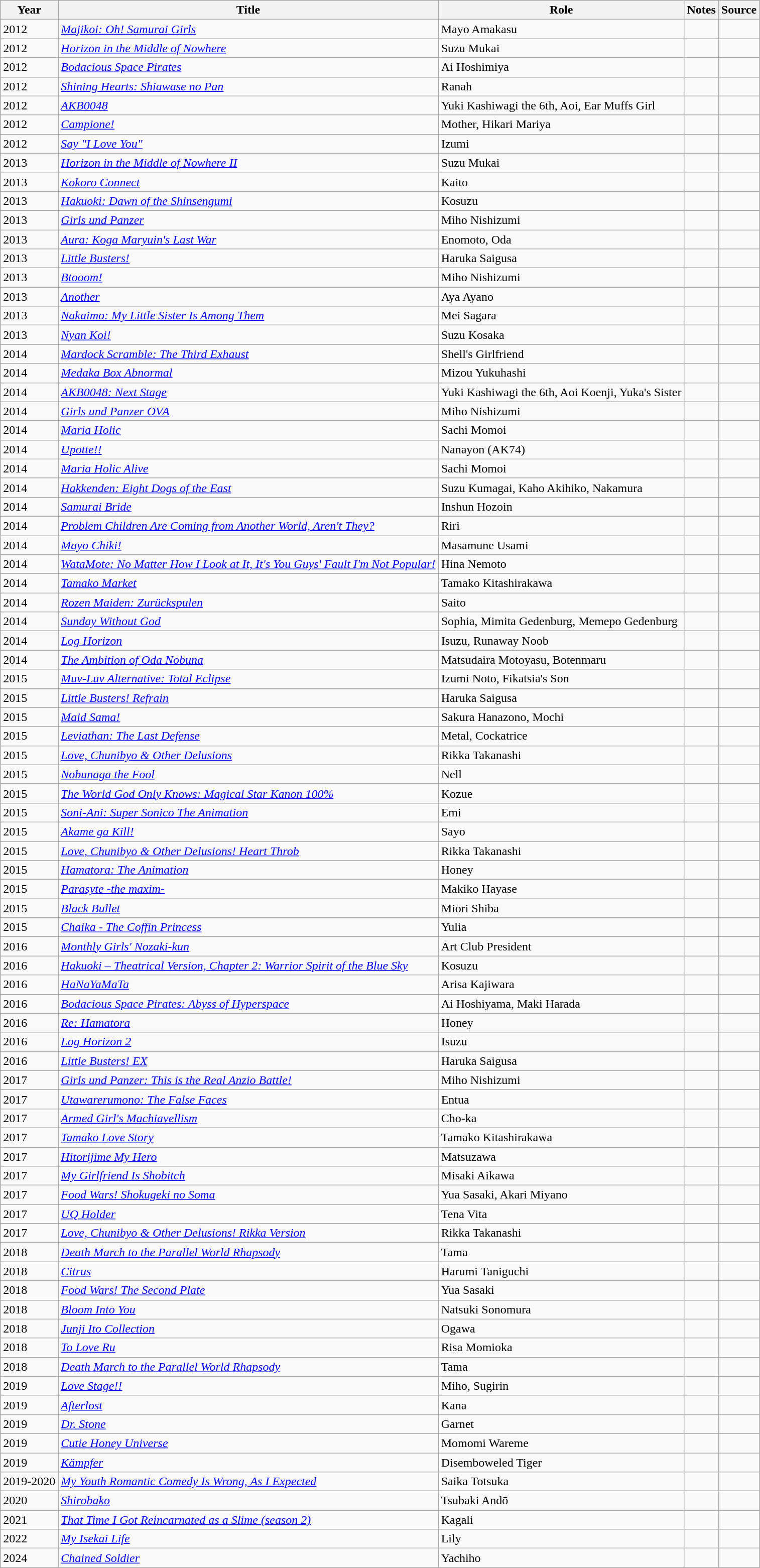<table class="wikitable sortable plainrowheaders">
<tr>
<th>Year</th>
<th>Title</th>
<th>Role</th>
<th class="unsortable">Notes</th>
<th class="unsortable">Source</th>
</tr>
<tr>
<td>2012</td>
<td><a href='#'><em>Majikoi: Oh! Samurai Girls</em></a></td>
<td>Mayo Amakasu</td>
<td></td>
<td></td>
</tr>
<tr>
<td>2012</td>
<td><em><a href='#'>Horizon in the Middle of Nowhere</a></em></td>
<td>Suzu Mukai</td>
<td></td>
<td></td>
</tr>
<tr>
<td>2012</td>
<td><em><a href='#'>Bodacious Space Pirates</a></em></td>
<td>Ai Hoshimiya</td>
<td></td>
<td></td>
</tr>
<tr>
<td>2012</td>
<td><em><a href='#'>Shining Hearts: Shiawase no Pan</a></em></td>
<td>Ranah</td>
<td></td>
<td></td>
</tr>
<tr>
<td>2012</td>
<td><em><a href='#'>AKB0048</a></em></td>
<td>Yuki Kashiwagi the 6th, Aoi, Ear Muffs Girl</td>
<td></td>
<td></td>
</tr>
<tr>
<td>2012</td>
<td><em><a href='#'>Campione!</a></em></td>
<td>Mother, Hikari Mariya</td>
<td></td>
<td></td>
</tr>
<tr>
<td>2012</td>
<td><a href='#'><em>Say "I Love You"</em></a></td>
<td>Izumi</td>
<td></td>
<td></td>
</tr>
<tr>
<td>2013</td>
<td><a href='#'><em>Horizon in the Middle of Nowhere II</em></a></td>
<td>Suzu Mukai</td>
<td></td>
<td></td>
</tr>
<tr>
<td>2013</td>
<td><em><a href='#'>Kokoro Connect</a></em></td>
<td>Kaito</td>
<td></td>
<td></td>
</tr>
<tr>
<td>2013</td>
<td><a href='#'><em>Hakuoki: Dawn of the Shinsengumi</em></a></td>
<td>Kosuzu</td>
<td></td>
<td></td>
</tr>
<tr>
<td>2013</td>
<td><em><a href='#'>Girls und Panzer</a></em></td>
<td>Miho Nishizumi</td>
<td></td>
<td></td>
</tr>
<tr>
<td>2013</td>
<td><em><a href='#'>Aura: Koga Maryuin's Last War</a></em></td>
<td>Enomoto, Oda</td>
<td></td>
<td></td>
</tr>
<tr>
<td>2013</td>
<td><em><a href='#'>Little Busters!</a></em></td>
<td>Haruka Saigusa</td>
<td></td>
<td></td>
</tr>
<tr>
<td>2013</td>
<td><em><a href='#'>Btooom!</a></em></td>
<td>Miho Nishizumi</td>
<td></td>
<td></td>
</tr>
<tr>
<td>2013</td>
<td><em><a href='#'>Another</a></em></td>
<td>Aya Ayano</td>
<td></td>
<td></td>
</tr>
<tr>
<td>2013</td>
<td><em><a href='#'>Nakaimo: My Little Sister Is Among Them</a></em></td>
<td>Mei Sagara</td>
<td></td>
<td></td>
</tr>
<tr>
<td>2013</td>
<td><em><a href='#'>Nyan Koi!</a></em></td>
<td>Suzu Kosaka</td>
<td></td>
<td></td>
</tr>
<tr>
<td>2014</td>
<td><em><a href='#'>Mardock Scramble: The Third Exhaust</a></em></td>
<td>Shell's Girlfriend</td>
<td></td>
<td></td>
</tr>
<tr>
<td>2014</td>
<td><em><a href='#'>Medaka Box Abnormal</a></em></td>
<td>Mizou Yukuhashi</td>
<td></td>
<td></td>
</tr>
<tr>
<td>2014</td>
<td><a href='#'><em>AKB0048: Next Stage</em></a></td>
<td>Yuki Kashiwagi the 6th, Aoi Koenji, Yuka's Sister</td>
<td></td>
<td></td>
</tr>
<tr>
<td>2014</td>
<td><a href='#'><em>Girls und Panzer OVA</em></a></td>
<td>Miho Nishizumi</td>
<td></td>
<td></td>
</tr>
<tr>
<td>2014</td>
<td><em><a href='#'>Maria Holic</a></em></td>
<td>Sachi Momoi</td>
<td></td>
<td></td>
</tr>
<tr>
<td>2014</td>
<td><em><a href='#'>Upotte!!</a></em></td>
<td>Nanayon (AK74)</td>
<td></td>
<td></td>
</tr>
<tr>
<td>2014</td>
<td><a href='#'><em>Maria Holic Alive</em></a></td>
<td>Sachi Momoi</td>
<td></td>
<td></td>
</tr>
<tr>
<td>2014</td>
<td><em><a href='#'>Hakkenden: Eight Dogs of the East</a></em></td>
<td>Suzu Kumagai, Kaho Akihiko, Nakamura</td>
<td></td>
<td></td>
</tr>
<tr>
<td>2014</td>
<td><em><a href='#'>Samurai Bride</a></em></td>
<td>Inshun Hozoin</td>
<td></td>
<td></td>
</tr>
<tr>
<td>2014</td>
<td><em><a href='#'>Problem Children Are Coming from Another World, Aren't They?</a></em></td>
<td>Riri</td>
<td></td>
<td></td>
</tr>
<tr>
<td>2014</td>
<td><em><a href='#'>Mayo Chiki!</a></em></td>
<td>Masamune Usami</td>
<td></td>
<td></td>
</tr>
<tr>
<td>2014</td>
<td><a href='#'><em>WataMote: No Matter How I Look at It, It's You Guys' Fault I'm Not Popular!</em></a></td>
<td>Hina Nemoto</td>
<td></td>
<td></td>
</tr>
<tr>
<td>2014</td>
<td><em><a href='#'>Tamako Market</a></em></td>
<td>Tamako Kitashirakawa</td>
<td></td>
<td></td>
</tr>
<tr>
<td>2014</td>
<td><em><a href='#'>Rozen Maiden: Zurückspulen</a></em></td>
<td>Saito</td>
<td></td>
<td></td>
</tr>
<tr>
<td>2014</td>
<td><em><a href='#'>Sunday Without God</a></em></td>
<td>Sophia, Mimita Gedenburg, Memepo Gedenburg</td>
<td></td>
<td></td>
</tr>
<tr>
<td>2014</td>
<td><a href='#'><em>Log Horizon</em></a></td>
<td>Isuzu, Runaway Noob</td>
<td></td>
<td></td>
</tr>
<tr>
<td>2014</td>
<td><em><a href='#'>The Ambition of Oda Nobuna</a></em></td>
<td>Matsudaira Motoyasu, Botenmaru</td>
<td></td>
<td></td>
</tr>
<tr>
<td>2015</td>
<td><a href='#'><em>Muv-Luv Alternative: Total Eclipse</em></a></td>
<td>Izumi Noto, Fikatsia's Son</td>
<td></td>
<td></td>
</tr>
<tr>
<td>2015</td>
<td><em><a href='#'>Little Busters! Refrain</a></em></td>
<td>Haruka Saigusa</td>
<td></td>
<td></td>
</tr>
<tr>
<td>2015</td>
<td><em><a href='#'>Maid Sama!</a></em></td>
<td>Sakura Hanazono, Mochi</td>
<td></td>
<td></td>
</tr>
<tr>
<td>2015</td>
<td><em><a href='#'>Leviathan: The Last Defense</a></em></td>
<td>Metal, Cockatrice</td>
<td></td>
<td></td>
</tr>
<tr>
<td>2015</td>
<td><em><a href='#'>Love, Chunibyo & Other Delusions</a></em></td>
<td>Rikka Takanashi</td>
<td></td>
<td></td>
</tr>
<tr>
<td>2015</td>
<td><em><a href='#'>Nobunaga the Fool</a></em></td>
<td>Nell</td>
<td></td>
<td></td>
</tr>
<tr>
<td>2015</td>
<td><a href='#'><em>The World God Only Knows: Magical Star Kanon 100%</em></a></td>
<td>Kozue</td>
<td></td>
<td></td>
</tr>
<tr>
<td>2015</td>
<td><a href='#'><em>Soni-Ani: Super Sonico The Animation</em></a></td>
<td>Emi</td>
<td></td>
<td></td>
</tr>
<tr>
<td>2015</td>
<td><em><a href='#'>Akame ga Kill!</a></em></td>
<td>Sayo</td>
<td></td>
<td></td>
</tr>
<tr>
<td>2015</td>
<td><a href='#'><em>Love, Chunibyo & Other Delusions! Heart Throb</em></a></td>
<td>Rikka Takanashi</td>
<td></td>
<td></td>
</tr>
<tr>
<td>2015</td>
<td><a href='#'><em>Hamatora: The Animation</em></a></td>
<td>Honey</td>
<td></td>
<td></td>
</tr>
<tr>
<td>2015</td>
<td><em><a href='#'>Parasyte -the maxim-</a></em></td>
<td>Makiko Hayase</td>
<td></td>
<td></td>
</tr>
<tr>
<td>2015</td>
<td><em><a href='#'>Black Bullet</a></em></td>
<td>Miori Shiba</td>
<td></td>
<td></td>
</tr>
<tr>
<td>2015</td>
<td><em><a href='#'>Chaika - The Coffin Princess</a></em></td>
<td>Yulia</td>
<td></td>
<td></td>
</tr>
<tr>
<td>2016</td>
<td><em><a href='#'>Monthly Girls' Nozaki-kun</a></em></td>
<td>Art Club President</td>
<td></td>
<td></td>
</tr>
<tr>
<td>2016</td>
<td><a href='#'><em>Hakuoki – Theatrical Version, Chapter 2: Warrior Spirit of the Blue Sky</em></a></td>
<td>Kosuzu</td>
<td></td>
<td></td>
</tr>
<tr>
<td>2016</td>
<td><a href='#'><em>HaNaYaMaTa</em></a></td>
<td>Arisa Kajiwara</td>
<td></td>
<td></td>
</tr>
<tr>
<td>2016</td>
<td><em><a href='#'>Bodacious Space Pirates: Abyss of Hyperspace</a></em></td>
<td>Ai Hoshiyama, Maki Harada</td>
<td></td>
<td></td>
</tr>
<tr>
<td>2016</td>
<td><em><a href='#'>Re: Hamatora</a></em></td>
<td>Honey</td>
<td></td>
<td></td>
</tr>
<tr>
<td>2016</td>
<td><a href='#'><em>Log Horizon 2</em></a></td>
<td>Isuzu</td>
<td></td>
<td></td>
</tr>
<tr>
<td>2016</td>
<td><em><a href='#'>Little Busters! EX</a></em></td>
<td>Haruka Saigusa</td>
<td></td>
<td></td>
</tr>
<tr>
<td>2017</td>
<td><a href='#'><em>Girls und Panzer: This is the Real Anzio Battle!</em></a></td>
<td>Miho Nishizumi</td>
<td></td>
<td></td>
</tr>
<tr>
<td>2017</td>
<td><a href='#'><em>Utawarerumono: The False Faces</em></a></td>
<td>Entua</td>
<td></td>
<td></td>
</tr>
<tr>
<td>2017</td>
<td><em><a href='#'>Armed Girl's Machiavellism</a></em></td>
<td>Cho-ka</td>
<td></td>
<td></td>
</tr>
<tr>
<td>2017</td>
<td><em><a href='#'>Tamako Love Story</a></em></td>
<td>Tamako Kitashirakawa</td>
<td></td>
<td></td>
</tr>
<tr>
<td>2017</td>
<td><em><a href='#'>Hitorijime My Hero</a></em></td>
<td>Matsuzawa</td>
<td></td>
<td></td>
</tr>
<tr>
<td>2017</td>
<td><em><a href='#'>My Girlfriend Is Shobitch</a></em></td>
<td>Misaki Aikawa</td>
<td></td>
<td></td>
</tr>
<tr>
<td>2017</td>
<td><a href='#'><em>Food Wars! Shokugeki no Soma</em></a></td>
<td>Yua Sasaki, Akari Miyano</td>
<td></td>
<td></td>
</tr>
<tr>
<td>2017</td>
<td><a href='#'><em>UQ Holder</em></a></td>
<td>Tena Vita</td>
<td></td>
<td></td>
</tr>
<tr>
<td>2017</td>
<td><a href='#'><em>Love, Chunibyo & Other Delusions! Rikka Version</em></a></td>
<td>Rikka Takanashi</td>
<td></td>
<td></td>
</tr>
<tr>
<td>2018</td>
<td><em><a href='#'>Death March to the Parallel World Rhapsody</a></em></td>
<td>Tama</td>
<td></td>
</tr>
<tr>
<td>2018</td>
<td><a href='#'><em>Citrus</em></a></td>
<td>Harumi Taniguchi</td>
<td></td>
<td></td>
</tr>
<tr>
<td>2018</td>
<td><a href='#'><em>Food Wars! The Second Plate</em></a></td>
<td>Yua Sasaki</td>
<td></td>
<td></td>
</tr>
<tr>
<td>2018</td>
<td><em><a href='#'>Bloom Into You</a></em></td>
<td>Natsuki Sonomura</td>
<td></td>
<td></td>
</tr>
<tr>
<td>2018</td>
<td><em><a href='#'>Junji Ito Collection</a></em></td>
<td>Ogawa</td>
<td></td>
<td></td>
</tr>
<tr>
<td>2018</td>
<td><em><a href='#'>To Love Ru</a></em></td>
<td>Risa Momioka</td>
<td></td>
<td></td>
</tr>
<tr>
<td>2018</td>
<td><em><a href='#'>Death March to the Parallel World Rhapsody</a></em></td>
<td>Tama</td>
<td></td>
<td></td>
</tr>
<tr>
<td>2019</td>
<td><em><a href='#'>Love Stage!!</a></em></td>
<td>Miho, Sugirin</td>
<td></td>
<td></td>
</tr>
<tr>
<td>2019</td>
<td><em><a href='#'>Afterlost</a></em></td>
<td>Kana</td>
<td></td>
</tr>
<tr>
<td>2019</td>
<td><em><a href='#'>Dr. Stone</a></em></td>
<td>Garnet</td>
<td></td>
<td></td>
</tr>
<tr>
<td>2019</td>
<td><em><a href='#'>Cutie Honey Universe</a></em></td>
<td>Momomi Wareme</td>
<td></td>
<td></td>
</tr>
<tr>
<td>2019</td>
<td><em><a href='#'>Kämpfer</a></em></td>
<td>Disemboweled Tiger</td>
<td></td>
<td></td>
</tr>
<tr>
<td>2019-2020</td>
<td><em><a href='#'>My Youth Romantic Comedy Is Wrong, As I Expected</a></em></td>
<td>Saika Totsuka</td>
<td></td>
<td></td>
</tr>
<tr>
<td>2020</td>
<td><em><a href='#'>Shirobako</a></em></td>
<td>Tsubaki Andō</td>
<td></td>
<td></td>
</tr>
<tr>
<td>2021</td>
<td><em><a href='#'>That Time I Got Reincarnated as a Slime (season 2)</a></em></td>
<td>Kagali</td>
<td></td>
<td></td>
</tr>
<tr>
<td>2022</td>
<td><em><a href='#'>My Isekai Life</a></em></td>
<td>Lily</td>
<td></td>
<td></td>
</tr>
<tr>
<td>2024</td>
<td><em><a href='#'>Chained Soldier</a></em></td>
<td>Yachiho</td>
<td></td>
<td></td>
</tr>
</table>
